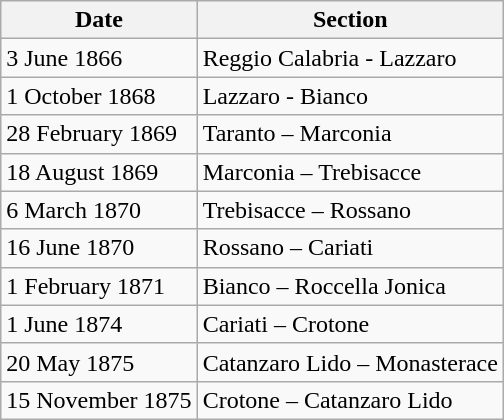<table class="wikitable">
<tr>
<th>Date</th>
<th>Section</th>
</tr>
<tr>
<td>3 June 1866</td>
<td>Reggio Calabria - Lazzaro</td>
</tr>
<tr>
<td>1 October 1868</td>
<td>Lazzaro - Bianco</td>
</tr>
<tr>
<td>28 February 1869</td>
<td>Taranto – Marconia</td>
</tr>
<tr>
<td>18 August 1869</td>
<td>Marconia – Trebisacce</td>
</tr>
<tr>
<td>6 March 1870</td>
<td>Trebisacce – Rossano</td>
</tr>
<tr>
<td>16 June 1870</td>
<td>Rossano – Cariati</td>
</tr>
<tr>
<td>1 February 1871</td>
<td>Bianco – Roccella Jonica</td>
</tr>
<tr>
<td>1 June 1874</td>
<td>Cariati – Crotone</td>
</tr>
<tr>
<td>20 May 1875</td>
<td>Catanzaro Lido – Monasterace</td>
</tr>
<tr>
<td>15 November 1875</td>
<td>Crotone – Catanzaro Lido</td>
</tr>
</table>
